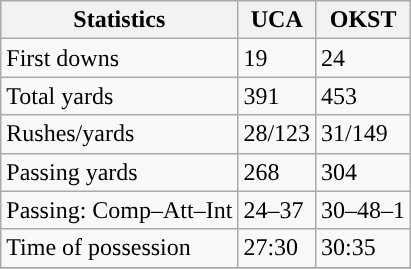<table class="wikitable" style="float: left;">
<tr>
<th>Statistics</th>
<th>UCA</th>
<th>OKST</th>
</tr>
<tr>
<td>First downs</td>
<td>19</td>
<td>24</td>
</tr>
<tr>
<td>Total yards</td>
<td>391</td>
<td>453</td>
</tr>
<tr>
<td>Rushes/yards</td>
<td>28/123</td>
<td>31/149</td>
</tr>
<tr>
<td>Passing yards</td>
<td>268</td>
<td>304</td>
</tr>
<tr>
<td>Passing: Comp–Att–Int</td>
<td>24–37</td>
<td>30–48–1</td>
</tr>
<tr>
<td>Time of possession</td>
<td>27:30</td>
<td>30:35</td>
</tr>
<tr>
</tr>
</table>
